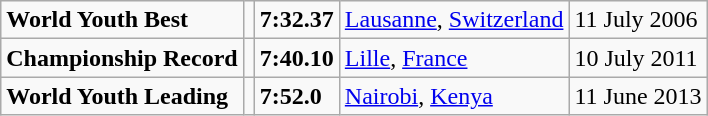<table class="wikitable">
<tr>
<td><strong>World Youth Best</strong></td>
<td></td>
<td><strong>7:32.37</strong></td>
<td><a href='#'>Lausanne</a>, <a href='#'>Switzerland</a></td>
<td>11 July 2006</td>
</tr>
<tr>
<td><strong>Championship Record</strong></td>
<td></td>
<td><strong>7:40.10</strong></td>
<td><a href='#'>Lille</a>, <a href='#'>France</a></td>
<td>10 July 2011</td>
</tr>
<tr>
<td><strong>World Youth Leading</strong></td>
<td></td>
<td><strong>7:52.0</strong></td>
<td><a href='#'>Nairobi</a>, <a href='#'>Kenya</a></td>
<td>11 June 2013</td>
</tr>
</table>
